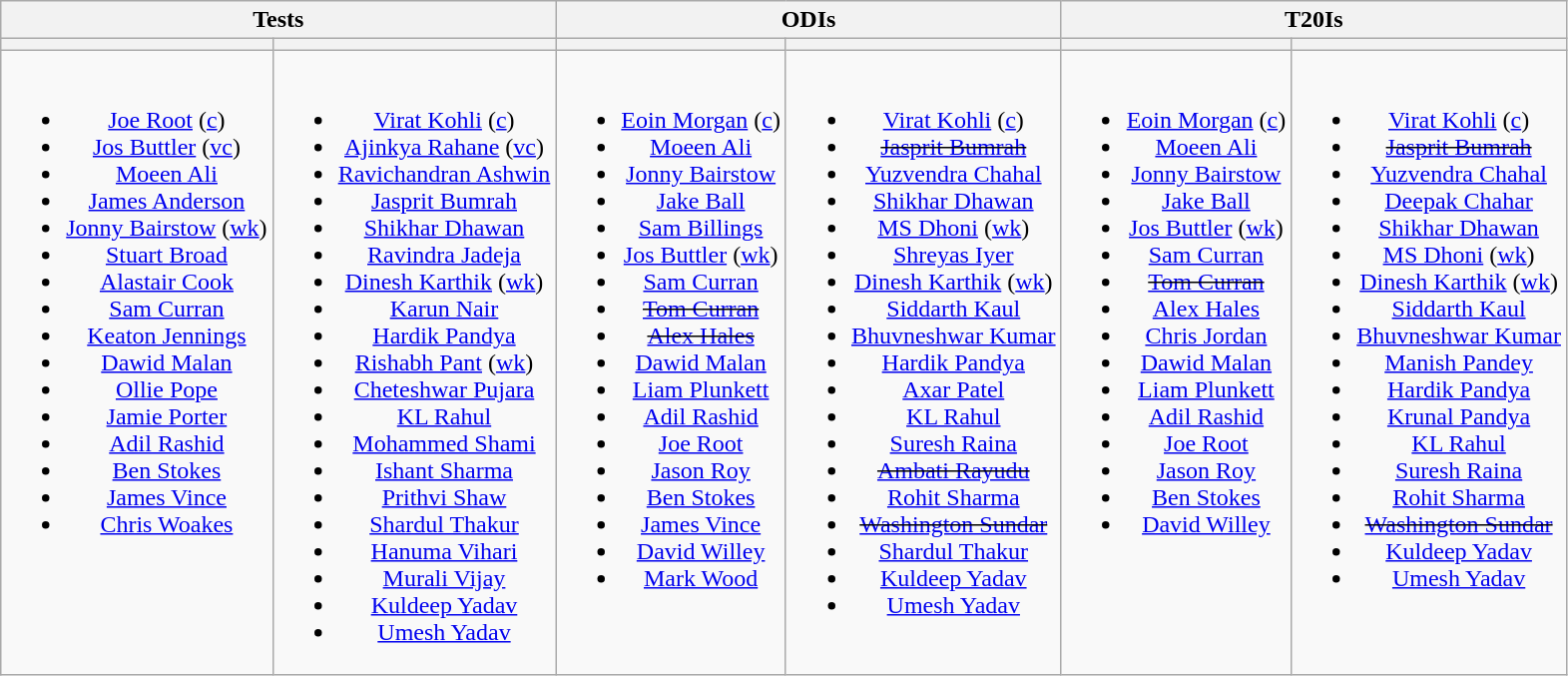<table class="wikitable" style="text-align:center">
<tr>
<th colspan=2>Tests</th>
<th colspan=2>ODIs</th>
<th colspan=2>T20Is</th>
</tr>
<tr>
<th></th>
<th></th>
<th></th>
<th></th>
<th></th>
<th></th>
</tr>
<tr style="vertical-align:top">
<td><br><ul><li><a href='#'>Joe Root</a> (<a href='#'>c</a>)</li><li><a href='#'>Jos Buttler</a> (<a href='#'>vc</a>)</li><li><a href='#'>Moeen Ali</a></li><li><a href='#'>James Anderson</a></li><li><a href='#'>Jonny Bairstow</a> (<a href='#'>wk</a>)</li><li><a href='#'>Stuart Broad</a></li><li><a href='#'>Alastair Cook</a></li><li><a href='#'>Sam Curran</a></li><li><a href='#'>Keaton Jennings</a></li><li><a href='#'>Dawid Malan</a></li><li><a href='#'>Ollie Pope</a></li><li><a href='#'>Jamie Porter</a></li><li><a href='#'>Adil Rashid</a></li><li><a href='#'>Ben Stokes</a></li><li><a href='#'>James Vince</a></li><li><a href='#'>Chris Woakes</a></li></ul></td>
<td><br><ul><li><a href='#'>Virat Kohli</a> (<a href='#'>c</a>)</li><li><a href='#'>Ajinkya Rahane</a> (<a href='#'>vc</a>)</li><li><a href='#'>Ravichandran Ashwin</a></li><li><a href='#'>Jasprit Bumrah</a></li><li><a href='#'>Shikhar Dhawan</a></li><li><a href='#'>Ravindra Jadeja</a></li><li><a href='#'>Dinesh Karthik</a> (<a href='#'>wk</a>)</li><li><a href='#'>Karun Nair</a></li><li><a href='#'>Hardik Pandya</a></li><li><a href='#'>Rishabh Pant</a> (<a href='#'>wk</a>)</li><li><a href='#'>Cheteshwar Pujara</a></li><li><a href='#'>KL Rahul</a></li><li><a href='#'>Mohammed Shami</a></li><li><a href='#'>Ishant Sharma</a></li><li><a href='#'>Prithvi Shaw</a></li><li><a href='#'>Shardul Thakur</a></li><li><a href='#'>Hanuma Vihari</a></li><li><a href='#'>Murali Vijay</a></li><li><a href='#'>Kuldeep Yadav</a></li><li><a href='#'>Umesh Yadav</a></li></ul></td>
<td><br><ul><li><a href='#'>Eoin Morgan</a> (<a href='#'>c</a>)</li><li><a href='#'>Moeen Ali</a></li><li><a href='#'>Jonny Bairstow</a></li><li><a href='#'>Jake Ball</a></li><li><a href='#'>Sam Billings</a></li><li><a href='#'>Jos Buttler</a> (<a href='#'>wk</a>)</li><li><a href='#'>Sam Curran</a></li><li><s><a href='#'>Tom Curran</a></s></li><li><s><a href='#'>Alex Hales</a></s></li><li><a href='#'>Dawid Malan</a></li><li><a href='#'>Liam Plunkett</a></li><li><a href='#'>Adil Rashid</a></li><li><a href='#'>Joe Root</a></li><li><a href='#'>Jason Roy</a></li><li><a href='#'>Ben Stokes</a></li><li><a href='#'>James Vince</a></li><li><a href='#'>David Willey</a></li><li><a href='#'>Mark Wood</a></li></ul></td>
<td><br><ul><li><a href='#'>Virat Kohli</a> (<a href='#'>c</a>)</li><li><s><a href='#'>Jasprit Bumrah</a></s></li><li><a href='#'>Yuzvendra Chahal</a></li><li><a href='#'>Shikhar Dhawan</a></li><li><a href='#'>MS Dhoni</a> (<a href='#'>wk</a>)</li><li><a href='#'>Shreyas Iyer</a></li><li><a href='#'>Dinesh Karthik</a> (<a href='#'>wk</a>)</li><li><a href='#'>Siddarth Kaul</a></li><li><a href='#'>Bhuvneshwar Kumar</a></li><li><a href='#'>Hardik Pandya</a></li><li><a href='#'>Axar Patel</a></li><li><a href='#'>KL Rahul</a></li><li><a href='#'>Suresh Raina</a></li><li><s><a href='#'>Ambati Rayudu</a></s></li><li><a href='#'>Rohit Sharma</a></li><li><s><a href='#'>Washington Sundar</a></s></li><li><a href='#'>Shardul Thakur</a></li><li><a href='#'>Kuldeep Yadav</a></li><li><a href='#'>Umesh Yadav</a></li></ul></td>
<td><br><ul><li><a href='#'>Eoin Morgan</a> (<a href='#'>c</a>)</li><li><a href='#'>Moeen Ali</a></li><li><a href='#'>Jonny Bairstow</a></li><li><a href='#'>Jake Ball</a></li><li><a href='#'>Jos Buttler</a> (<a href='#'>wk</a>)</li><li><a href='#'>Sam Curran</a></li><li><s><a href='#'>Tom Curran</a></s></li><li><a href='#'>Alex Hales</a></li><li><a href='#'>Chris Jordan</a></li><li><a href='#'>Dawid Malan</a></li><li><a href='#'>Liam Plunkett</a></li><li><a href='#'>Adil Rashid</a></li><li><a href='#'>Joe Root</a></li><li><a href='#'>Jason Roy</a></li><li><a href='#'>Ben Stokes</a></li><li><a href='#'>David Willey</a></li></ul></td>
<td><br><ul><li><a href='#'>Virat Kohli</a> (<a href='#'>c</a>)</li><li><s><a href='#'>Jasprit Bumrah</a></s></li><li><a href='#'>Yuzvendra Chahal</a></li><li><a href='#'>Deepak Chahar</a></li><li><a href='#'>Shikhar Dhawan</a></li><li><a href='#'>MS Dhoni</a> (<a href='#'>wk</a>)</li><li><a href='#'>Dinesh Karthik</a> (<a href='#'>wk</a>)</li><li><a href='#'>Siddarth Kaul</a></li><li><a href='#'>Bhuvneshwar Kumar</a></li><li><a href='#'>Manish Pandey</a></li><li><a href='#'>Hardik Pandya</a></li><li><a href='#'>Krunal Pandya</a></li><li><a href='#'>KL Rahul</a></li><li><a href='#'>Suresh Raina</a></li><li><a href='#'>Rohit Sharma</a></li><li><s><a href='#'>Washington Sundar</a></s></li><li><a href='#'>Kuldeep Yadav</a></li><li><a href='#'>Umesh Yadav</a></li></ul></td>
</tr>
</table>
